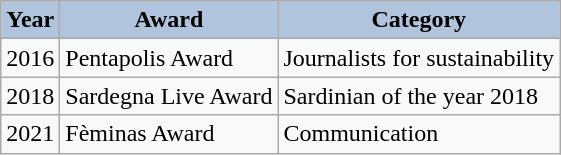<table class="wikitable">
<tr>
<th style="background: #B0C4DE;">Year</th>
<th style="background: #B0C4DE;">Award</th>
<th style="background: #B0C4DE;">Category</th>
</tr>
<tr>
<td>2016</td>
<td>Pentapolis Award</td>
<td>Journalists for sustainability</td>
</tr>
<tr>
<td>2018</td>
<td>Sardegna Live Award</td>
<td>Sardinian of the year 2018</td>
</tr>
<tr>
<td>2021</td>
<td>Fèminas Award</td>
<td>Communication</td>
</tr>
</table>
